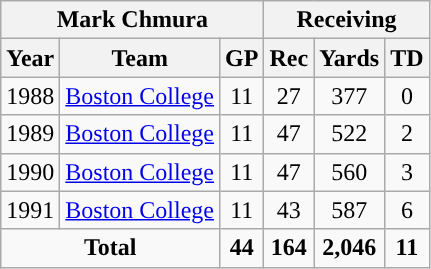<table class="wikitable" style="text-align:center;">
<tr>
<th colspan="3">Mark Chmura</th>
<th colspan="3">Receiving</th>
</tr>
<tr>
<th>Year</th>
<th>Team</th>
<th>GP</th>
<th>Rec</th>
<th>Yards</th>
<th>TD</th>
</tr>
<tr>
<td>1988</td>
<td><a href='#'>Boston College</a></td>
<td>11</td>
<td>27</td>
<td>377</td>
<td>0</td>
</tr>
<tr>
<td>1989</td>
<td><a href='#'>Boston College</a></td>
<td>11</td>
<td>47</td>
<td>522</td>
<td>2</td>
</tr>
<tr>
<td>1990</td>
<td><a href='#'>Boston College</a></td>
<td>11</td>
<td>47</td>
<td>560</td>
<td>3</td>
</tr>
<tr>
<td>1991</td>
<td><a href='#'>Boston College</a></td>
<td>11</td>
<td>43</td>
<td>587</td>
<td>6</td>
</tr>
<tr>
<td colspan="2"><strong>Total</strong></td>
<td><strong>44</strong></td>
<td><strong>164</strong></td>
<td><strong>2,046</strong></td>
<td><strong>11</strong></td>
</tr>
</table>
